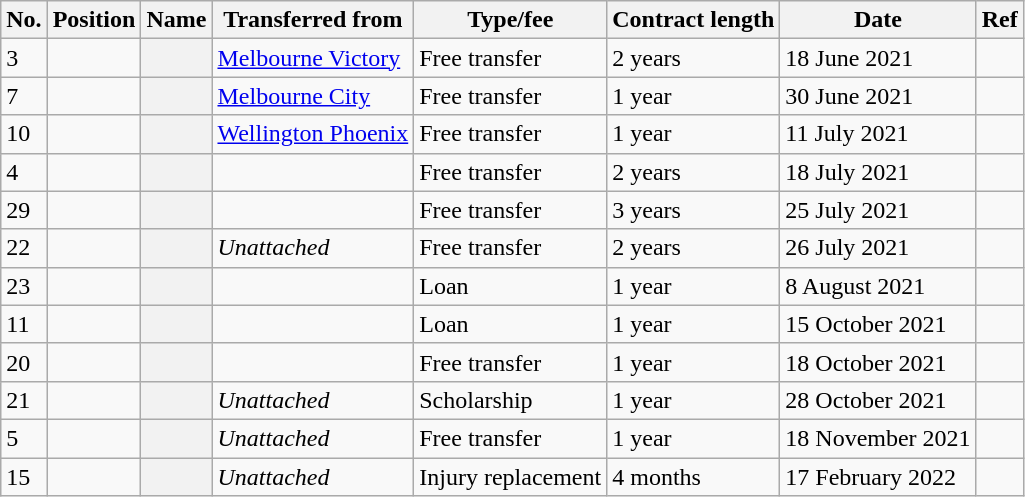<table class="wikitable plainrowheaders sortable" style="text-align:center; text-align:left">
<tr>
<th scope="col">No.</th>
<th scope="col">Position</th>
<th scope="col">Name</th>
<th scope="col">Transferred from</th>
<th scope="col">Type/fee</th>
<th scope="col">Contract length</th>
<th scope="col">Date</th>
<th scope="col" class="unsortable">Ref</th>
</tr>
<tr>
<td>3</td>
<td></td>
<th scope="row"></th>
<td><a href='#'>Melbourne Victory</a></td>
<td>Free transfer</td>
<td>2 years</td>
<td>18 June 2021</td>
<td></td>
</tr>
<tr>
<td>7</td>
<td></td>
<th scope="row"></th>
<td><a href='#'>Melbourne City</a></td>
<td>Free transfer</td>
<td>1 year</td>
<td>30 June 2021</td>
<td></td>
</tr>
<tr>
<td>10</td>
<td></td>
<th scope="row"></th>
<td><a href='#'>Wellington Phoenix</a></td>
<td>Free transfer</td>
<td>1 year</td>
<td>11 July 2021</td>
<td></td>
</tr>
<tr>
<td>4</td>
<td></td>
<th scope="row"></th>
<td></td>
<td>Free transfer</td>
<td>2 years</td>
<td>18 July 2021</td>
<td></td>
</tr>
<tr>
<td>29</td>
<td></td>
<th scope="row"></th>
<td></td>
<td>Free transfer</td>
<td>3 years</td>
<td>25 July 2021</td>
<td></td>
</tr>
<tr>
<td>22</td>
<td></td>
<th scope="row"></th>
<td><em>Unattached</em></td>
<td>Free transfer</td>
<td>2 years</td>
<td>26 July 2021</td>
<td></td>
</tr>
<tr>
<td>23</td>
<td></td>
<th scope="row"></th>
<td></td>
<td>Loan</td>
<td>1 year</td>
<td>8 August 2021</td>
<td></td>
</tr>
<tr>
<td>11</td>
<td></td>
<th scope="row"></th>
<td></td>
<td>Loan</td>
<td>1 year</td>
<td>15 October 2021</td>
<td></td>
</tr>
<tr>
<td>20</td>
<td></td>
<th scope="row"></th>
<td></td>
<td>Free transfer</td>
<td>1 year</td>
<td>18 October 2021</td>
<td></td>
</tr>
<tr>
<td>21</td>
<td></td>
<th scope="row"></th>
<td><em>Unattached</em></td>
<td>Scholarship</td>
<td>1 year</td>
<td>28 October 2021</td>
<td></td>
</tr>
<tr>
<td>5</td>
<td></td>
<th scope="row"></th>
<td><em>Unattached</em></td>
<td>Free transfer</td>
<td>1 year</td>
<td>18 November 2021</td>
<td></td>
</tr>
<tr>
<td>15</td>
<td></td>
<th scope="row"></th>
<td><em>Unattached</em></td>
<td>Injury replacement</td>
<td>4 months</td>
<td>17 February 2022</td>
<td></td>
</tr>
</table>
